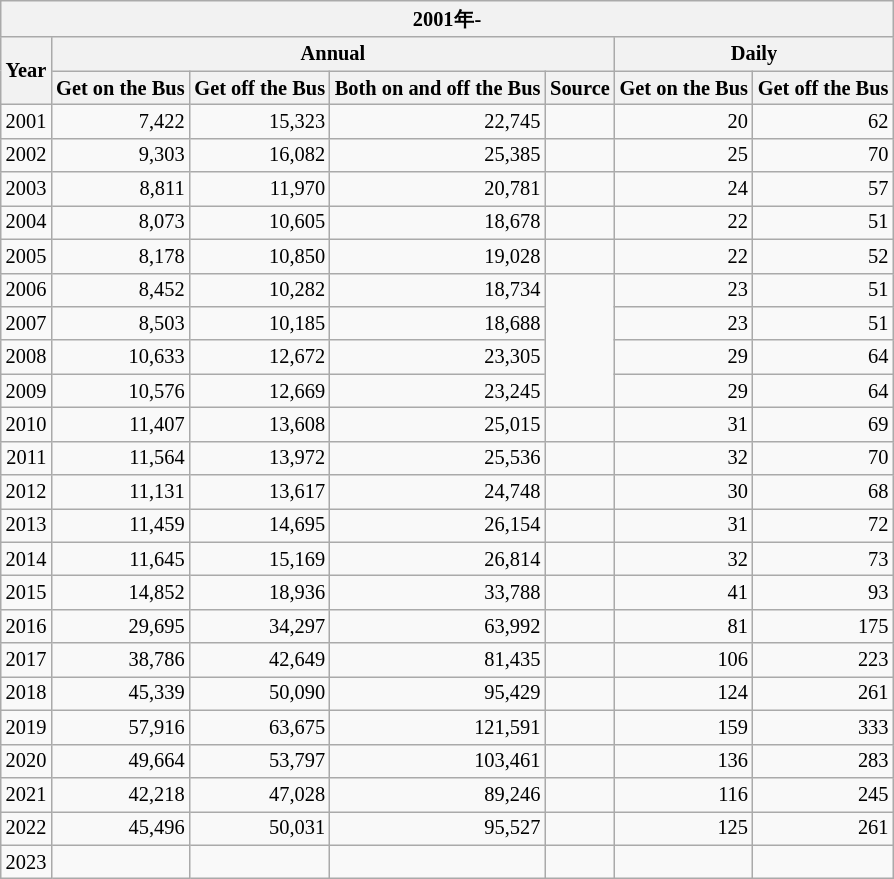<table class="wikitable mw-collapsible" style="text-align: right; font-size:85%">
<tr>
<th colspan="7">2001年-</th>
</tr>
<tr>
<th rowspan="2">Year</th>
<th colspan="4">Annual</th>
<th colspan="2">Daily</th>
</tr>
<tr>
<th>Get on the Bus</th>
<th>Get off the Bus</th>
<th>Both on and off the Bus</th>
<th width="1em">Source</th>
<th>Get on the Bus</th>
<th>Get off the Bus</th>
</tr>
<tr>
<td>2001</td>
<td>7,422</td>
<td>15,323</td>
<td>22,745</td>
<td></td>
<td>20</td>
<td>62</td>
</tr>
<tr>
<td>2002</td>
<td>9,303</td>
<td>16,082</td>
<td>25,385</td>
<td></td>
<td>25</td>
<td>70</td>
</tr>
<tr>
<td>2003</td>
<td>8,811</td>
<td>11,970</td>
<td>20,781</td>
<td></td>
<td>24</td>
<td>57</td>
</tr>
<tr>
<td>2004</td>
<td>8,073</td>
<td>10,605</td>
<td>18,678</td>
<td></td>
<td>22</td>
<td>51</td>
</tr>
<tr>
<td>2005</td>
<td>8,178</td>
<td>10,850</td>
<td>19,028</td>
<td></td>
<td>22</td>
<td>52</td>
</tr>
<tr>
<td>2006</td>
<td>8,452</td>
<td>10,282</td>
<td>18,734</td>
<td rowspan="4"></td>
<td>23</td>
<td>51</td>
</tr>
<tr>
<td>2007</td>
<td>8,503</td>
<td>10,185</td>
<td>18,688</td>
<td>23</td>
<td>51</td>
</tr>
<tr>
<td>2008</td>
<td>10,633</td>
<td>12,672</td>
<td>23,305</td>
<td>29</td>
<td>64</td>
</tr>
<tr>
<td>2009</td>
<td>10,576</td>
<td>12,669</td>
<td>23,245</td>
<td>29</td>
<td>64</td>
</tr>
<tr>
<td>2010</td>
<td>11,407</td>
<td>13,608</td>
<td>25,015</td>
<td></td>
<td>31</td>
<td>69</td>
</tr>
<tr>
<td>2011</td>
<td>11,564</td>
<td>13,972</td>
<td>25,536</td>
<td></td>
<td>32</td>
<td>70</td>
</tr>
<tr>
<td>2012</td>
<td>11,131</td>
<td>13,617</td>
<td>24,748</td>
<td></td>
<td>30</td>
<td>68</td>
</tr>
<tr>
<td>2013</td>
<td>11,459</td>
<td>14,695</td>
<td>26,154</td>
<td></td>
<td>31</td>
<td>72</td>
</tr>
<tr>
<td>2014</td>
<td>11,645</td>
<td>15,169</td>
<td>26,814</td>
<td></td>
<td>32</td>
<td>73</td>
</tr>
<tr>
<td>2015</td>
<td>14,852</td>
<td>18,936</td>
<td>33,788</td>
<td></td>
<td>41</td>
<td>93</td>
</tr>
<tr>
<td>2016</td>
<td>29,695</td>
<td>34,297</td>
<td>63,992</td>
<td></td>
<td>81</td>
<td>175</td>
</tr>
<tr>
<td>2017</td>
<td>38,786</td>
<td>42,649</td>
<td>81,435</td>
<td></td>
<td>106</td>
<td>223</td>
</tr>
<tr>
<td>2018</td>
<td>45,339</td>
<td>50,090</td>
<td>95,429</td>
<td></td>
<td>124</td>
<td>261</td>
</tr>
<tr>
<td>2019</td>
<td>57,916</td>
<td>63,675</td>
<td>121,591</td>
<td></td>
<td>159</td>
<td>333</td>
</tr>
<tr>
<td>2020</td>
<td>49,664</td>
<td>53,797</td>
<td>103,461</td>
<td></td>
<td>136</td>
<td>283</td>
</tr>
<tr>
<td>2021</td>
<td>42,218</td>
<td>47,028</td>
<td>89,246</td>
<td></td>
<td>116</td>
<td>245</td>
</tr>
<tr>
<td>2022</td>
<td>45,496</td>
<td>50,031</td>
<td>95,527</td>
<td></td>
<td>125</td>
<td>261</td>
</tr>
<tr>
<td>2023</td>
<td></td>
<td></td>
<td></td>
<td></td>
<td></td>
<td></td>
</tr>
</table>
